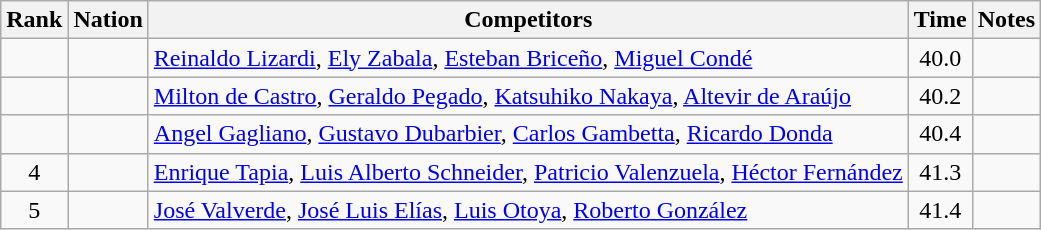<table class="wikitable sortable" style="text-align:center">
<tr>
<th>Rank</th>
<th>Nation</th>
<th>Competitors</th>
<th>Time</th>
<th>Notes</th>
</tr>
<tr>
<td></td>
<td align=left></td>
<td align=left><a href='#'>Reinaldo Lizardi</a>, <a href='#'>Ely Zabala</a>, <a href='#'>Esteban Briceño</a>, <a href='#'>Miguel Condé</a></td>
<td>40.0</td>
<td></td>
</tr>
<tr>
<td></td>
<td align=left></td>
<td align=left><a href='#'>Milton de Castro</a>, <a href='#'>Geraldo Pegado</a>, <a href='#'>Katsuhiko Nakaya</a>, <a href='#'>Altevir de Araújo</a></td>
<td>40.2</td>
<td></td>
</tr>
<tr>
<td></td>
<td align=left></td>
<td align=left><a href='#'>Angel Gagliano</a>, <a href='#'>Gustavo Dubarbier</a>, <a href='#'>Carlos Gambetta</a>, <a href='#'>Ricardo Donda</a></td>
<td>40.4</td>
<td></td>
</tr>
<tr>
<td>4</td>
<td align=left></td>
<td align=left><a href='#'>Enrique Tapia</a>, <a href='#'>Luis Alberto Schneider</a>, <a href='#'>Patricio Valenzuela</a>, <a href='#'>Héctor Fernández</a></td>
<td>41.3</td>
<td></td>
</tr>
<tr>
<td>5</td>
<td align=left></td>
<td align=left><a href='#'>José Valverde</a>, <a href='#'>José Luis Elías</a>, <a href='#'>Luis Otoya</a>, <a href='#'>Roberto González</a></td>
<td>41.4</td>
<td></td>
</tr>
</table>
